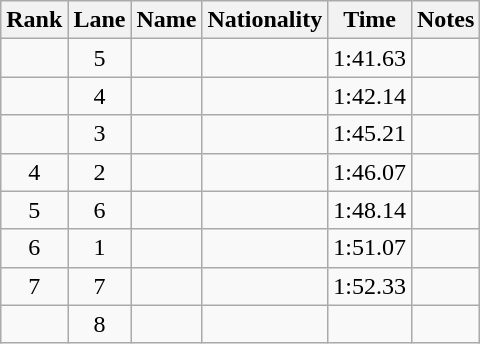<table class="wikitable sortable" style="text-align:center">
<tr>
<th>Rank</th>
<th>Lane</th>
<th>Name</th>
<th>Nationality</th>
<th>Time</th>
<th>Notes</th>
</tr>
<tr>
<td></td>
<td>5</td>
<td align=left></td>
<td align=left></td>
<td>1:41.63</td>
<td></td>
</tr>
<tr>
<td></td>
<td>4</td>
<td align=left></td>
<td align=left></td>
<td>1:42.14</td>
<td></td>
</tr>
<tr>
<td></td>
<td>3</td>
<td align=left></td>
<td align=left></td>
<td>1:45.21</td>
<td></td>
</tr>
<tr>
<td>4</td>
<td>2</td>
<td align=left></td>
<td align=left></td>
<td>1:46.07</td>
<td></td>
</tr>
<tr>
<td>5</td>
<td>6</td>
<td align=left></td>
<td align=left></td>
<td>1:48.14</td>
<td></td>
</tr>
<tr>
<td>6</td>
<td>1</td>
<td align=left></td>
<td align=left></td>
<td>1:51.07</td>
<td></td>
</tr>
<tr>
<td>7</td>
<td>7</td>
<td align=left></td>
<td align=left></td>
<td>1:52.33</td>
<td></td>
</tr>
<tr>
<td></td>
<td>8</td>
<td align=left></td>
<td align=left></td>
<td></td>
<td><strong></strong></td>
</tr>
</table>
